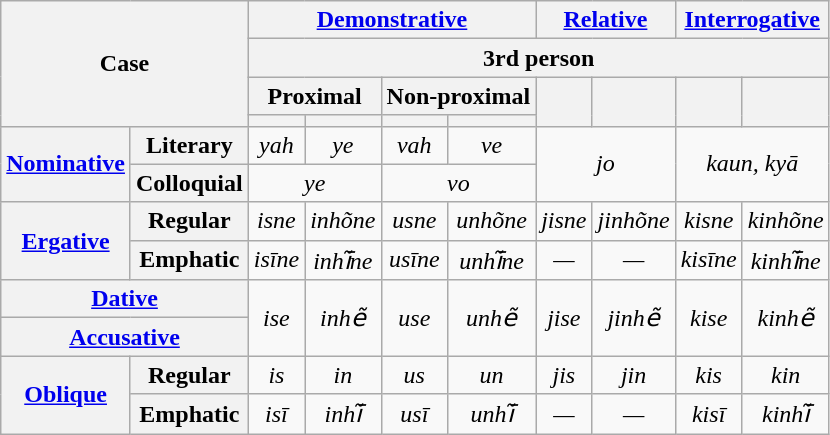<table class="wikitable" style="text-align:center">
<tr>
<th colspan="2" rowspan="4">Case</th>
<th colspan="4"><a href='#'>Demonstrative</a></th>
<th colspan="2"><a href='#'>Relative</a></th>
<th colspan="2"><a href='#'>Interrogative</a></th>
</tr>
<tr>
<th colspan="8">3rd person</th>
</tr>
<tr>
<th colspan="2">Proximal</th>
<th colspan="2">Non-proximal</th>
<th rowspan="2"></th>
<th rowspan="2"></th>
<th rowspan="2"></th>
<th rowspan="2"></th>
</tr>
<tr>
<th></th>
<th></th>
<th></th>
<th></th>
</tr>
<tr>
<th rowspan="2"><a href='#'>Nominative</a></th>
<th>Literary</th>
<td><em>yah</em></td>
<td><em>ye</em></td>
<td><em>vah</em></td>
<td><em>ve</em></td>
<td colspan="2" rowspan="2"><em>jo</em></td>
<td colspan="2" rowspan="2"><em>kaun, kyā</em></td>
</tr>
<tr>
<th>Colloquial</th>
<td colspan="2"><em>ye</em></td>
<td colspan="2"><em>vo</em></td>
</tr>
<tr>
<th rowspan="2"><a href='#'>Ergative</a></th>
<th>Regular</th>
<td><em>isne</em></td>
<td><em>inhõne</em></td>
<td><em>usne</em></td>
<td><em>unhõne</em></td>
<td><em>jisne</em></td>
<td><em>jinhõne</em></td>
<td><em>kisne</em></td>
<td><em>kinhõne</em></td>
</tr>
<tr>
<th>Emphatic</th>
<td><em>isīne</em></td>
<td><em>inhī̃ne</em></td>
<td><em>usīne</em></td>
<td><em>unhī̃ne</em></td>
<td><em>—</em></td>
<td><em>—</em></td>
<td><em>kisīne</em></td>
<td><em>kinhī̃ne</em></td>
</tr>
<tr>
<th colspan="2"><a href='#'>Dative</a></th>
<td rowspan="2"><em>ise</em></td>
<td rowspan="2"><em>inhẽ</em></td>
<td rowspan="2"><em>use</em></td>
<td rowspan="2"><em>unhẽ</em></td>
<td rowspan="2"><em>jise</em></td>
<td rowspan="2"><em>jinhẽ</em></td>
<td rowspan="2"><em>kise</em></td>
<td rowspan="2"><em>kinhẽ</em></td>
</tr>
<tr>
<th colspan="2"><a href='#'>Accusative</a></th>
</tr>
<tr>
<th rowspan="2"><a href='#'>Oblique</a></th>
<th>Regular</th>
<td><em>is</em></td>
<td><em>in</em></td>
<td><em>us</em></td>
<td><em>un</em></td>
<td><em>jis</em></td>
<td><em>jin</em></td>
<td><em>kis</em></td>
<td><em>kin</em></td>
</tr>
<tr>
<th>Emphatic</th>
<td><em>isī</em></td>
<td><em>inhī̃</em></td>
<td><em>usī</em></td>
<td><em>unhī̃</em></td>
<td><em>—</em></td>
<td><em>—</em></td>
<td><em>kisī</em></td>
<td><em>kinhī̃</em></td>
</tr>
</table>
